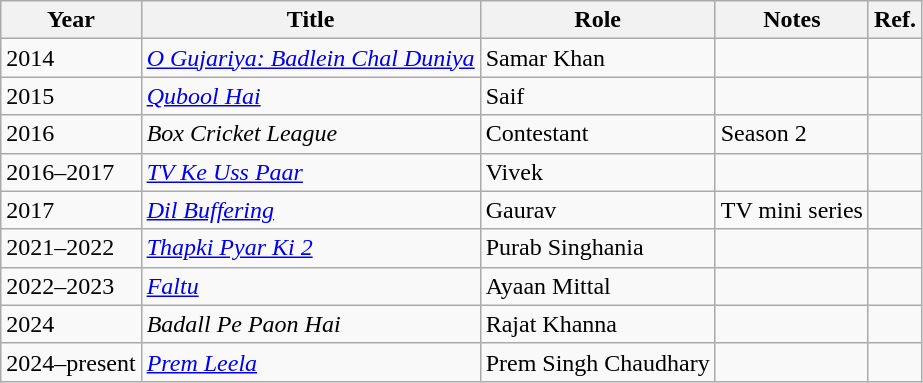<table class="wikitable sortable">
<tr>
<th>Year</th>
<th>Title</th>
<th>Role</th>
<th>Notes</th>
<th>Ref.</th>
</tr>
<tr>
<td>2014</td>
<td><em><a href='#'>O Gujariya: Badlein Chal Duniya</a></em></td>
<td>Samar Khan</td>
<td></td>
<td></td>
</tr>
<tr>
<td>2015</td>
<td><em><a href='#'>Qubool Hai</a></em></td>
<td>Saif</td>
<td></td>
<td></td>
</tr>
<tr>
<td>2016</td>
<td><em>Box Cricket League</em></td>
<td>Contestant</td>
<td>Season 2</td>
<td></td>
</tr>
<tr>
<td>2016–2017</td>
<td><em><a href='#'>TV Ke Uss Paar</a></em></td>
<td>Vivek</td>
<td></td>
<td></td>
</tr>
<tr>
<td>2017</td>
<td><em><a href='#'>Dil Buffering</a></em></td>
<td>Gaurav</td>
<td>TV mini series</td>
<td></td>
</tr>
<tr>
<td>2021–2022</td>
<td><em><a href='#'>Thapki Pyar Ki 2</a></em></td>
<td>Purab Singhania</td>
<td></td>
<td></td>
</tr>
<tr>
<td>2022–2023</td>
<td><em><a href='#'>Faltu</a></em></td>
<td>Ayaan Mittal</td>
<td></td>
<td></td>
</tr>
<tr>
<td>2024</td>
<td><em>Badall Pe Paon Hai</em></td>
<td>Rajat Khanna</td>
<td></td>
<td></td>
</tr>
<tr>
<td>2024–present</td>
<td><em><a href='#'>Prem Leela</a></em></td>
<td>Prem Singh Chaudhary</td>
<td></td>
<td></td>
</tr>
</table>
